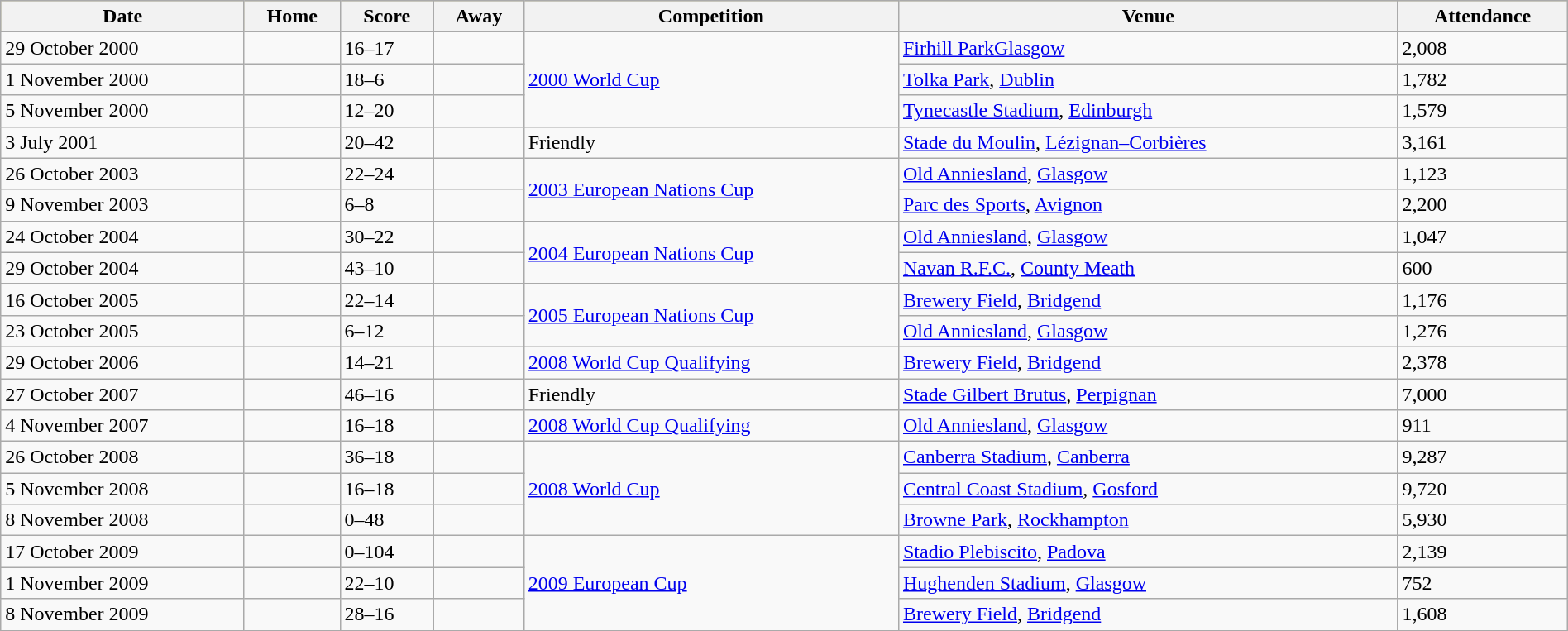<table class="wikitable" width=100%>
<tr bgcolor=#bdb76b>
<th>Date</th>
<th>Home</th>
<th>Score</th>
<th>Away</th>
<th>Competition</th>
<th>Venue</th>
<th>Attendance</th>
</tr>
<tr>
<td>29 October 2000</td>
<td></td>
<td>16–17</td>
<td></td>
<td rowspan=3><a href='#'>2000 World Cup</a></td>
<td> <a href='#'>Firhill Park</a><a href='#'>Glasgow</a></td>
<td>2,008</td>
</tr>
<tr>
<td>1 November 2000</td>
<td></td>
<td>18–6</td>
<td></td>
<td> <a href='#'>Tolka Park</a>, <a href='#'>Dublin</a></td>
<td>1,782</td>
</tr>
<tr>
<td>5 November 2000</td>
<td></td>
<td>12–20</td>
<td></td>
<td> <a href='#'>Tynecastle Stadium</a>, <a href='#'>Edinburgh</a></td>
<td>1,579</td>
</tr>
<tr>
<td>3 July 2001</td>
<td></td>
<td>20–42</td>
<td></td>
<td>Friendly</td>
<td> <a href='#'>Stade du Moulin</a>, <a href='#'>Lézignan–Corbières</a></td>
<td>3,161</td>
</tr>
<tr>
<td>26 October 2003</td>
<td></td>
<td>22–24</td>
<td></td>
<td rowspan=2><a href='#'>2003 European Nations Cup</a></td>
<td> <a href='#'>Old Anniesland</a>, <a href='#'>Glasgow</a></td>
<td>1,123</td>
</tr>
<tr>
<td>9 November 2003</td>
<td></td>
<td>6–8</td>
<td></td>
<td> <a href='#'>Parc des Sports</a>, <a href='#'>Avignon</a></td>
<td>2,200</td>
</tr>
<tr>
<td>24 October 2004</td>
<td></td>
<td>30–22</td>
<td></td>
<td rowspan=2><a href='#'>2004 European Nations Cup</a></td>
<td> <a href='#'>Old Anniesland</a>, <a href='#'>Glasgow</a></td>
<td>1,047</td>
</tr>
<tr>
<td>29 October 2004</td>
<td></td>
<td>43–10</td>
<td></td>
<td> <a href='#'>Navan R.F.C.</a>, <a href='#'>County Meath</a></td>
<td>600</td>
</tr>
<tr>
<td>16 October 2005</td>
<td></td>
<td>22–14</td>
<td></td>
<td rowspan=2><a href='#'>2005 European Nations Cup</a></td>
<td> <a href='#'>Brewery Field</a>, <a href='#'>Bridgend</a></td>
<td>1,176</td>
</tr>
<tr>
<td>23 October 2005</td>
<td></td>
<td>6–12</td>
<td></td>
<td> <a href='#'>Old Anniesland</a>, <a href='#'>Glasgow</a></td>
<td>1,276</td>
</tr>
<tr>
<td>29 October 2006</td>
<td></td>
<td>14–21</td>
<td></td>
<td><a href='#'>2008 World Cup Qualifying</a></td>
<td> <a href='#'>Brewery Field</a>, <a href='#'>Bridgend</a></td>
<td>2,378</td>
</tr>
<tr>
<td>27 October 2007</td>
<td></td>
<td>46–16</td>
<td></td>
<td>Friendly</td>
<td> <a href='#'>Stade Gilbert Brutus</a>, <a href='#'>Perpignan</a></td>
<td>7,000</td>
</tr>
<tr>
<td>4 November 2007</td>
<td></td>
<td>16–18</td>
<td></td>
<td><a href='#'>2008 World Cup Qualifying</a></td>
<td> <a href='#'>Old Anniesland</a>, <a href='#'>Glasgow</a></td>
<td>911</td>
</tr>
<tr>
<td>26 October 2008</td>
<td></td>
<td>36–18</td>
<td></td>
<td rowspan=3><a href='#'>2008 World Cup</a></td>
<td> <a href='#'>Canberra Stadium</a>, <a href='#'>Canberra</a></td>
<td>9,287</td>
</tr>
<tr>
<td>5 November 2008</td>
<td></td>
<td>16–18</td>
<td></td>
<td> <a href='#'>Central Coast Stadium</a>, <a href='#'>Gosford</a></td>
<td>9,720</td>
</tr>
<tr>
<td>8 November 2008</td>
<td></td>
<td>0–48</td>
<td></td>
<td> <a href='#'>Browne Park</a>, <a href='#'>Rockhampton</a></td>
<td>5,930</td>
</tr>
<tr>
<td>17 October  2009</td>
<td></td>
<td>0–104</td>
<td></td>
<td rowspan=3><a href='#'>2009 European Cup</a></td>
<td> <a href='#'>Stadio Plebiscito</a>, <a href='#'>Padova</a></td>
<td>2,139</td>
</tr>
<tr>
<td>1 November  2009</td>
<td></td>
<td>22–10</td>
<td></td>
<td> <a href='#'>Hughenden Stadium</a>, <a href='#'>Glasgow</a></td>
<td>752</td>
</tr>
<tr>
<td>8 November  2009</td>
<td></td>
<td>28–16</td>
<td></td>
<td> <a href='#'>Brewery Field</a>, <a href='#'>Bridgend</a></td>
<td>1,608</td>
</tr>
<tr>
</tr>
</table>
